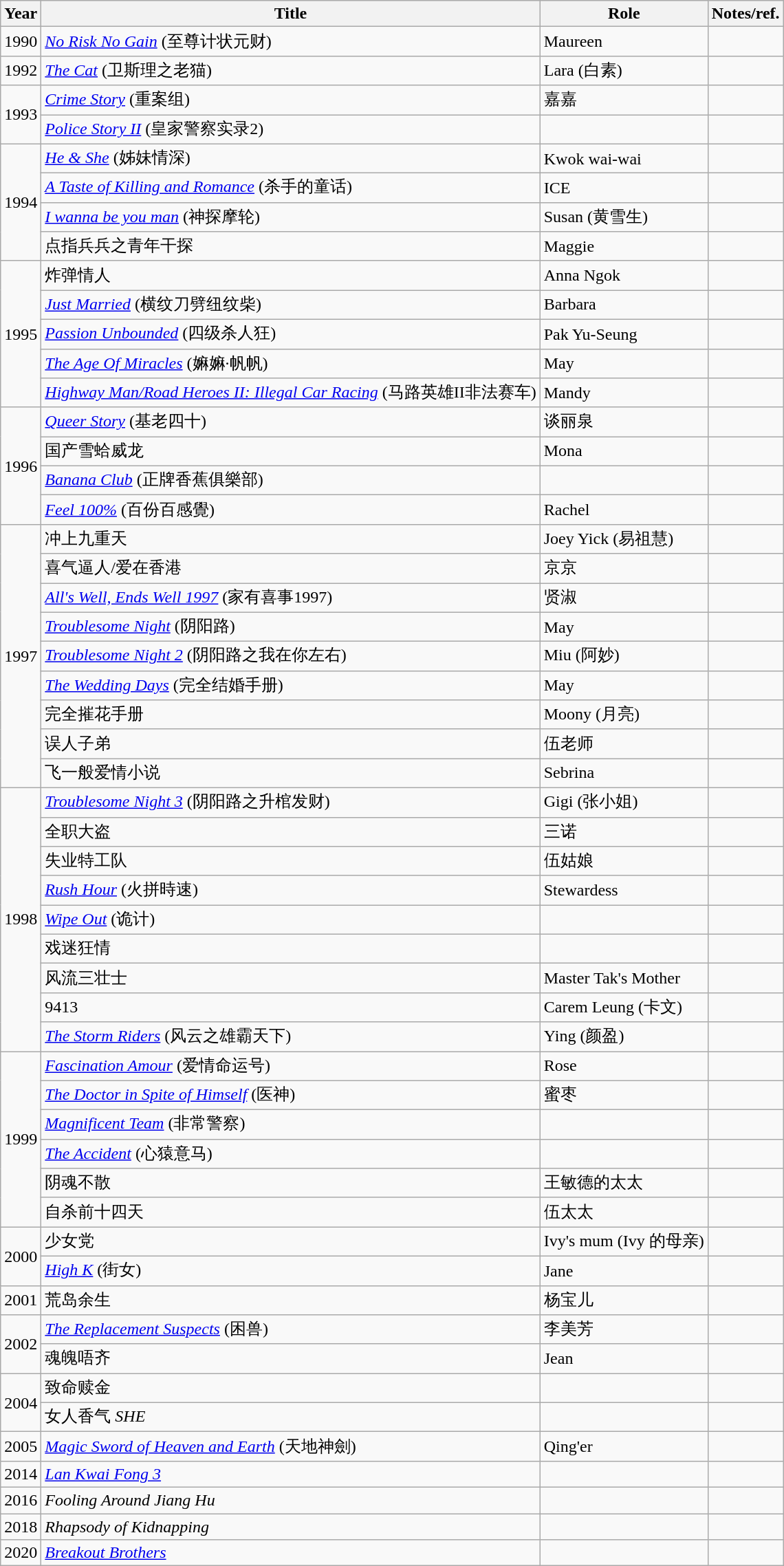<table class="wikitable">
<tr>
<th>Year</th>
<th>Title</th>
<th>Role</th>
<th>Notes/ref.</th>
</tr>
<tr>
<td>1990</td>
<td><em><a href='#'>No Risk No Gain</a></em> (至尊计状元财)</td>
<td>Maureen</td>
<td></td>
</tr>
<tr>
<td rowspan=1>1992</td>
<td><em><a href='#'>The Cat</a></em> (卫斯理之老猫)</td>
<td>Lara (白素)</td>
<td></td>
</tr>
<tr>
<td rowspan=2>1993</td>
<td><em><a href='#'>Crime Story</a></em> (重案组)</td>
<td>嘉嘉</td>
<td></td>
</tr>
<tr>
<td><em><a href='#'>Police Story II</a></em> (皇家警察实录2)</td>
<td></td>
<td></td>
</tr>
<tr>
<td rowspan=4>1994</td>
<td><em><a href='#'>He & She</a></em> (姊妹情深)</td>
<td>Kwok wai-wai</td>
<td></td>
</tr>
<tr>
<td><em><a href='#'>A Taste of Killing and Romance</a></em> (杀手的童话)</td>
<td>ICE</td>
<td></td>
</tr>
<tr>
<td><em><a href='#'>I wanna be you man</a></em> (神探摩轮)</td>
<td>Susan (黄雪生)</td>
<td></td>
</tr>
<tr>
<td>点指兵兵之青年干探</td>
<td>Maggie</td>
<td></td>
</tr>
<tr>
<td rowspan=5>1995</td>
<td>炸弹情人</td>
<td>Anna Ngok</td>
<td></td>
</tr>
<tr>
<td><em><a href='#'>Just Married</a></em> (横纹刀劈纽纹柴)</td>
<td>Barbara</td>
<td></td>
</tr>
<tr>
<td><em><a href='#'>Passion Unbounded</a></em> (四级杀人狂)</td>
<td>Pak Yu-Seung</td>
<td></td>
</tr>
<tr>
<td><em><a href='#'>The Age Of Miracles</a></em> (嫲嫲·帆帆)</td>
<td>May</td>
<td></td>
</tr>
<tr>
<td><em><a href='#'>Highway Man/Road Heroes II: Illegal Car Racing</a></em> (马路英雄II非法赛车)</td>
<td>Mandy</td>
<td></td>
</tr>
<tr>
<td rowspan=4>1996</td>
<td><em> <a href='#'>Queer Story</a></em> (基老四十)</td>
<td>谈丽泉</td>
<td></td>
</tr>
<tr>
<td>国产雪蛤威龙</td>
<td>Mona</td>
<td></td>
</tr>
<tr>
<td><em><a href='#'>Banana Club</a></em> (正牌香蕉俱樂部)</td>
<td></td>
<td></td>
</tr>
<tr>
<td><em><a href='#'>Feel 100%</a></em> (百份百感覺)</td>
<td>Rachel</td>
<td></td>
</tr>
<tr>
<td rowspan=9>1997</td>
<td>冲上九重天</td>
<td>Joey Yick (易祖慧)</td>
<td></td>
</tr>
<tr>
<td>喜气逼人/爱在香港</td>
<td>京京</td>
<td></td>
</tr>
<tr>
<td><em><a href='#'>All's Well, Ends Well 1997</a></em> (家有喜事1997)</td>
<td>贤淑</td>
<td></td>
</tr>
<tr>
<td><em><a href='#'>Troublesome Night</a></em> (阴阳路)</td>
<td>May</td>
<td></td>
</tr>
<tr>
<td><em><a href='#'>Troublesome Night 2</a></em> (阴阳路之我在你左右)</td>
<td>Miu (阿妙)</td>
<td></td>
</tr>
<tr>
<td><em><a href='#'>The Wedding Days</a></em> (完全结婚手册)</td>
<td>May</td>
<td></td>
</tr>
<tr>
<td>完全摧花手册</td>
<td>Moony (月亮)</td>
<td></td>
</tr>
<tr>
<td>误人子弟</td>
<td>伍老师</td>
<td></td>
</tr>
<tr>
<td>飞一般爱情小说</td>
<td>Sebrina</td>
<td></td>
</tr>
<tr>
<td rowspan=9>1998</td>
<td><em><a href='#'>Troublesome Night 3</a></em> (阴阳路之升棺发财)</td>
<td>Gigi (张小姐)</td>
<td></td>
</tr>
<tr>
<td>全职大盗</td>
<td>三诺</td>
<td></td>
</tr>
<tr>
<td>失业特工队</td>
<td>伍姑娘</td>
<td></td>
</tr>
<tr>
<td><em><a href='#'>Rush Hour</a></em> (火拼時速)</td>
<td>Stewardess</td>
<td></td>
</tr>
<tr>
<td><em><a href='#'>Wipe Out</a></em> (诡计)</td>
<td></td>
<td></td>
</tr>
<tr>
<td>戏迷狂情</td>
<td></td>
<td></td>
</tr>
<tr>
<td>风流三壮士</td>
<td>Master Tak's Mother</td>
<td></td>
</tr>
<tr>
<td>9413</td>
<td>Carem Leung (卡文)</td>
<td></td>
</tr>
<tr>
<td><em><a href='#'>The Storm Riders</a></em> (风云之雄霸天下)</td>
<td>Ying (颜盈)</td>
<td></td>
</tr>
<tr>
<td rowspan=6>1999</td>
<td><em><a href='#'>Fascination Amour</a></em> (爱情命运号)</td>
<td>Rose</td>
<td></td>
</tr>
<tr>
<td><em><a href='#'>The Doctor in Spite of Himself</a></em> (医神)</td>
<td>蜜枣</td>
<td></td>
</tr>
<tr>
<td><em><a href='#'>Magnificent Team</a></em> (非常警察)</td>
<td></td>
<td></td>
</tr>
<tr>
<td><em><a href='#'>The Accident</a></em> (心猿意马)</td>
<td></td>
<td></td>
</tr>
<tr>
<td>阴魂不散</td>
<td>王敏德的太太</td>
<td></td>
</tr>
<tr>
<td>自杀前十四天</td>
<td>伍太太</td>
<td></td>
</tr>
<tr>
<td rowspan=2>2000</td>
<td>少女党</td>
<td>Ivy's mum (Ivy 的母亲)</td>
<td></td>
</tr>
<tr>
<td><em><a href='#'>High K</a></em> (街女)</td>
<td>Jane</td>
<td></td>
</tr>
<tr>
<td rowspan=1>2001</td>
<td>荒岛余生</td>
<td>杨宝儿</td>
<td></td>
</tr>
<tr>
<td rowspan=2>2002</td>
<td><em><a href='#'>The Replacement Suspects</a></em> (困兽)</td>
<td>李美芳</td>
<td></td>
</tr>
<tr>
<td>魂魄唔齐</td>
<td>Jean</td>
<td></td>
</tr>
<tr>
<td rowspan=2>2004</td>
<td>致命赎金</td>
<td></td>
<td></td>
</tr>
<tr>
<td>女人香气 <em>SHE</em></td>
<td></td>
<td></td>
</tr>
<tr>
<td rowspan=1>2005</td>
<td><em><a href='#'>Magic Sword of Heaven and Earth</a></em> (天地神劍)</td>
<td>Qing'er</td>
<td></td>
</tr>
<tr>
<td>2014</td>
<td><em><a href='#'>Lan Kwai Fong 3</a></em></td>
<td></td>
<td></td>
</tr>
<tr>
<td>2016</td>
<td><em>Fooling Around Jiang Hu</em></td>
<td></td>
<td></td>
</tr>
<tr>
<td>2018</td>
<td><em>Rhapsody of Kidnapping</em></td>
<td></td>
<td></td>
</tr>
<tr>
<td>2020</td>
<td><em><a href='#'>Breakout Brothers</a></em></td>
<td></td>
<td></td>
</tr>
</table>
